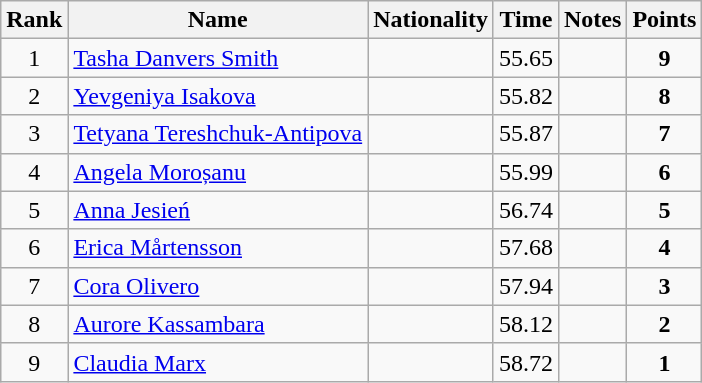<table class="wikitable sortable" style="text-align:center">
<tr>
<th>Rank</th>
<th>Name</th>
<th>Nationality</th>
<th>Time</th>
<th>Notes</th>
<th>Points</th>
</tr>
<tr>
<td>1</td>
<td align=left><a href='#'>Tasha Danvers Smith</a></td>
<td align=left></td>
<td>55.65</td>
<td></td>
<td><strong>9</strong></td>
</tr>
<tr>
<td>2</td>
<td align=left><a href='#'>Yevgeniya Isakova</a></td>
<td align=left></td>
<td>55.82</td>
<td></td>
<td><strong>8</strong></td>
</tr>
<tr>
<td>3</td>
<td align=left><a href='#'>Tetyana Tereshchuk-Antipova</a></td>
<td align=left></td>
<td>55.87</td>
<td></td>
<td><strong>7</strong></td>
</tr>
<tr>
<td>4</td>
<td align=left><a href='#'>Angela Moroșanu</a></td>
<td align=left></td>
<td>55.99</td>
<td></td>
<td><strong>6</strong></td>
</tr>
<tr>
<td>5</td>
<td align=left><a href='#'>Anna Jesień</a></td>
<td align=left></td>
<td>56.74</td>
<td></td>
<td><strong>5</strong></td>
</tr>
<tr>
<td>6</td>
<td align=left><a href='#'>Erica Mårtensson</a></td>
<td align=left></td>
<td>57.68</td>
<td></td>
<td><strong>4</strong></td>
</tr>
<tr>
<td>7</td>
<td align=left><a href='#'>Cora Olivero</a></td>
<td align=left></td>
<td>57.94</td>
<td></td>
<td><strong>3</strong></td>
</tr>
<tr>
<td>8</td>
<td align=left><a href='#'>Aurore Kassambara</a></td>
<td align=left></td>
<td>58.12</td>
<td></td>
<td><strong>2</strong></td>
</tr>
<tr>
<td>9</td>
<td align=left><a href='#'>Claudia Marx</a></td>
<td align=left></td>
<td>58.72</td>
<td></td>
<td><strong>1</strong></td>
</tr>
</table>
